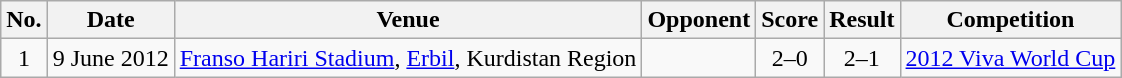<table class="wikitable sortable">
<tr>
<th scope="col">No.</th>
<th scope="col">Date</th>
<th scope="col">Venue</th>
<th scope="col">Opponent</th>
<th scope="col">Score</th>
<th scope="col">Result</th>
<th scope="col">Competition</th>
</tr>
<tr>
<td style="text-align:center">1</td>
<td>9 June 2012</td>
<td><a href='#'>Franso Hariri Stadium</a>, <a href='#'>Erbil</a>, Kurdistan Region</td>
<td></td>
<td style="text-align:center">2–0</td>
<td style="text-align:center">2–1</td>
<td><a href='#'>2012 Viva World Cup</a></td>
</tr>
</table>
